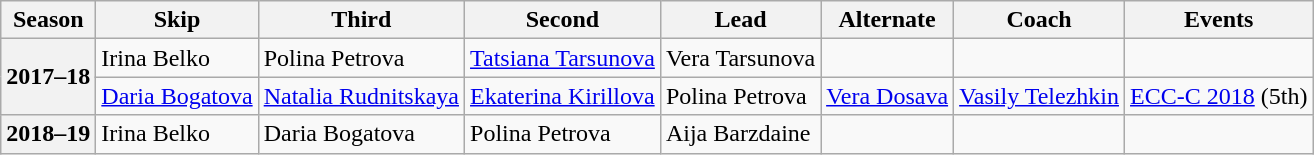<table class="wikitable">
<tr>
<th scope="col">Season</th>
<th scope="col">Skip</th>
<th scope="col">Third</th>
<th scope="col">Second</th>
<th scope="col">Lead</th>
<th scope="col">Alternate</th>
<th scope="col">Coach</th>
<th scope="col">Events</th>
</tr>
<tr>
<th scope="row" rowspan=2>2017–18</th>
<td>Irina Belko</td>
<td>Polina Petrova</td>
<td><a href='#'>Tatsiana Tarsunova</a></td>
<td>Vera Tarsunova</td>
<td></td>
<td></td>
<td></td>
</tr>
<tr>
<td><a href='#'>Daria Bogatova</a></td>
<td><a href='#'>Natalia Rudnitskaya</a></td>
<td><a href='#'>Ekaterina Kirillova</a></td>
<td>Polina Petrova</td>
<td><a href='#'>Vera Dosava</a></td>
<td><a href='#'>Vasily Telezhkin</a></td>
<td><a href='#'>ECC-C 2018</a> (5th)</td>
</tr>
<tr>
<th scope="row">2018–19</th>
<td>Irina Belko</td>
<td>Daria Bogatova</td>
<td>Polina Petrova</td>
<td>Aija Barzdaine</td>
<td></td>
<td></td>
<td></td>
</tr>
</table>
